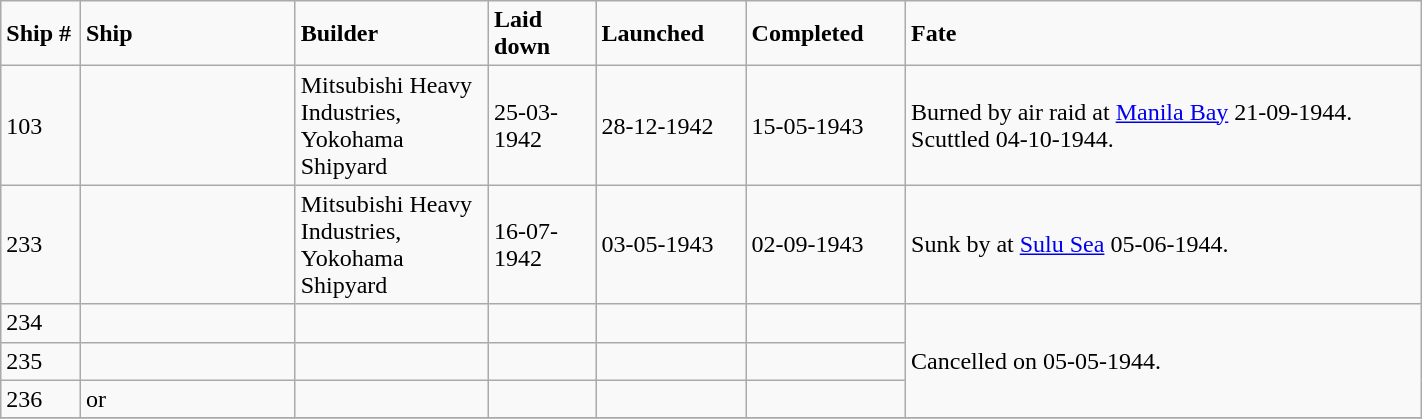<table class="wikitable" width="75%">
<tr>
<td width="3%"><strong>Ship #</strong></td>
<td width="10%"><strong>Ship</strong></td>
<td width="9%"><strong>Builder</strong></td>
<td width="5%" bgcolor=><strong>Laid down</strong></td>
<td width="5%" bgcolor=><strong>Launched</strong></td>
<td width="5%" bgcolor=><strong>Completed</strong></td>
<td width="24%" bgcolor=><strong>Fate</strong></td>
</tr>
<tr>
<td>103</td>
<td></td>
<td>Mitsubishi Heavy Industries, Yokohama Shipyard</td>
<td>25-03-1942</td>
<td>28-12-1942</td>
<td>15-05-1943</td>
<td>Burned by air raid at <a href='#'>Manila Bay</a> 21-09-1944. Scuttled 04-10-1944.</td>
</tr>
<tr>
<td>233</td>
<td></td>
<td>Mitsubishi Heavy Industries, Yokohama Shipyard</td>
<td>16-07-1942</td>
<td>03-05-1943</td>
<td>02-09-1943</td>
<td>Sunk by  at <a href='#'>Sulu Sea</a>  05-06-1944.</td>
</tr>
<tr>
<td>234</td>
<td></td>
<td></td>
<td></td>
<td></td>
<td></td>
<td rowspan="3">Cancelled on 05-05-1944.</td>
</tr>
<tr>
<td>235</td>
<td></td>
<td></td>
<td></td>
<td></td>
<td></td>
</tr>
<tr>
<td>236</td>
<td> or </td>
<td></td>
<td></td>
<td></td>
<td></td>
</tr>
<tr>
</tr>
</table>
